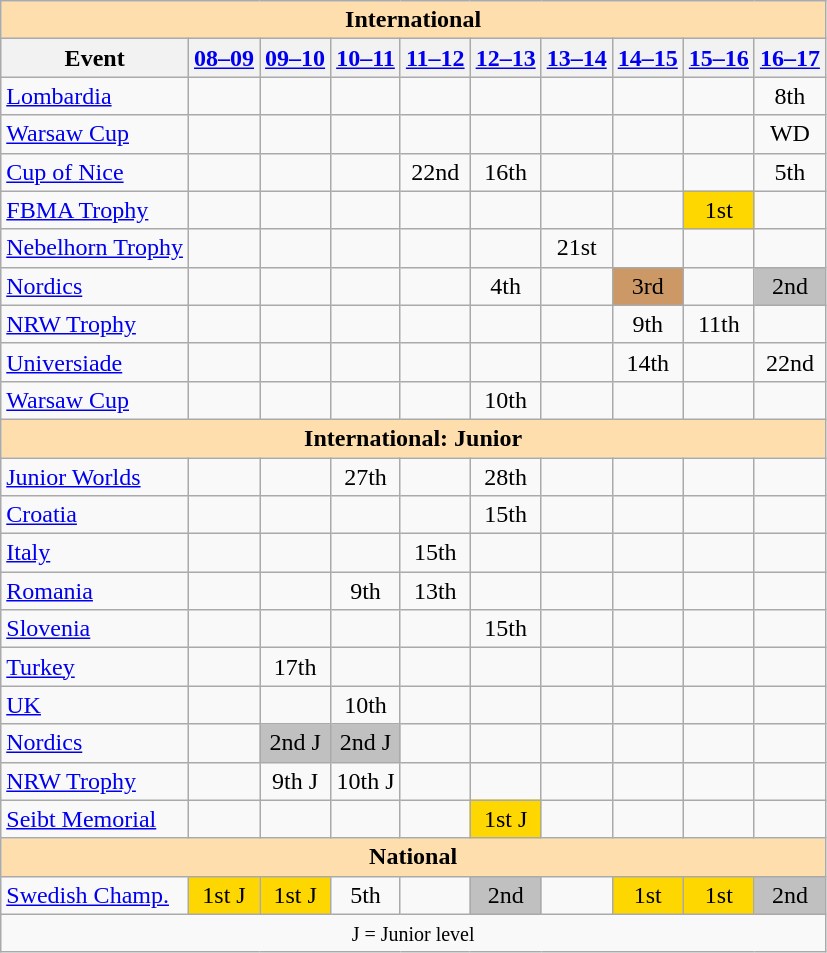<table class="wikitable" style="text-align:center">
<tr>
<th style="background-color: #ffdead; " colspan=10 align=center>International</th>
</tr>
<tr>
<th>Event</th>
<th><a href='#'>08–09</a></th>
<th><a href='#'>09–10</a></th>
<th><a href='#'>10–11</a></th>
<th><a href='#'>11–12</a></th>
<th><a href='#'>12–13</a></th>
<th><a href='#'>13–14</a></th>
<th><a href='#'>14–15</a></th>
<th><a href='#'>15–16</a></th>
<th><a href='#'>16–17</a></th>
</tr>
<tr>
<td align=left> <a href='#'>Lombardia</a></td>
<td></td>
<td></td>
<td></td>
<td></td>
<td></td>
<td></td>
<td></td>
<td></td>
<td>8th</td>
</tr>
<tr>
<td align=left> <a href='#'>Warsaw Cup</a></td>
<td></td>
<td></td>
<td></td>
<td></td>
<td></td>
<td></td>
<td></td>
<td></td>
<td>WD</td>
</tr>
<tr>
<td align=left><a href='#'>Cup of Nice</a></td>
<td></td>
<td></td>
<td></td>
<td>22nd</td>
<td>16th</td>
<td></td>
<td></td>
<td></td>
<td>5th</td>
</tr>
<tr>
<td align=left><a href='#'>FBMA Trophy</a></td>
<td></td>
<td></td>
<td></td>
<td></td>
<td></td>
<td></td>
<td></td>
<td bgcolor=gold>1st</td>
<td></td>
</tr>
<tr>
<td align=left><a href='#'>Nebelhorn Trophy</a></td>
<td></td>
<td></td>
<td></td>
<td></td>
<td></td>
<td>21st</td>
<td></td>
<td></td>
<td></td>
</tr>
<tr>
<td align=left><a href='#'>Nordics</a></td>
<td></td>
<td></td>
<td></td>
<td></td>
<td>4th</td>
<td></td>
<td bgcolor=cc9966>3rd</td>
<td></td>
<td bgcolor=silver>2nd</td>
</tr>
<tr>
<td align=left><a href='#'>NRW Trophy</a></td>
<td></td>
<td></td>
<td></td>
<td></td>
<td></td>
<td></td>
<td>9th</td>
<td>11th</td>
<td></td>
</tr>
<tr>
<td align=left><a href='#'>Universiade</a></td>
<td></td>
<td></td>
<td></td>
<td></td>
<td></td>
<td></td>
<td>14th</td>
<td></td>
<td>22nd</td>
</tr>
<tr>
<td align=left><a href='#'>Warsaw Cup</a></td>
<td></td>
<td></td>
<td></td>
<td></td>
<td>10th</td>
<td></td>
<td></td>
<td></td>
<td></td>
</tr>
<tr>
<th style="background-color: #ffdead; " colspan=10 align=center>International: Junior</th>
</tr>
<tr>
<td align=left><a href='#'>Junior Worlds</a></td>
<td></td>
<td></td>
<td>27th</td>
<td></td>
<td>28th</td>
<td></td>
<td></td>
<td></td>
<td></td>
</tr>
<tr>
<td align=left> <a href='#'>Croatia</a></td>
<td></td>
<td></td>
<td></td>
<td></td>
<td>15th</td>
<td></td>
<td></td>
<td></td>
<td></td>
</tr>
<tr>
<td align=left> <a href='#'>Italy</a></td>
<td></td>
<td></td>
<td></td>
<td>15th</td>
<td></td>
<td></td>
<td></td>
<td></td>
<td></td>
</tr>
<tr>
<td align=left> <a href='#'>Romania</a></td>
<td></td>
<td></td>
<td>9th</td>
<td>13th</td>
<td></td>
<td></td>
<td></td>
<td></td>
<td></td>
</tr>
<tr>
<td align=left> <a href='#'>Slovenia</a></td>
<td></td>
<td></td>
<td></td>
<td></td>
<td>15th</td>
<td></td>
<td></td>
<td></td>
<td></td>
</tr>
<tr>
<td align=left> <a href='#'>Turkey</a></td>
<td></td>
<td>17th</td>
<td></td>
<td></td>
<td></td>
<td></td>
<td></td>
<td></td>
<td></td>
</tr>
<tr>
<td align=left> <a href='#'>UK</a></td>
<td></td>
<td></td>
<td>10th</td>
<td></td>
<td></td>
<td></td>
<td></td>
<td></td>
<td></td>
</tr>
<tr>
<td align=left><a href='#'>Nordics</a></td>
<td></td>
<td bgcolor=silver>2nd J</td>
<td bgcolor=silver>2nd J</td>
<td></td>
<td></td>
<td></td>
<td></td>
<td></td>
<td></td>
</tr>
<tr>
<td align=left><a href='#'>NRW Trophy</a></td>
<td></td>
<td>9th J</td>
<td>10th J</td>
<td></td>
<td></td>
<td></td>
<td></td>
<td></td>
<td></td>
</tr>
<tr>
<td align=left><a href='#'>Seibt Memorial</a></td>
<td></td>
<td></td>
<td></td>
<td></td>
<td bgcolor=gold>1st J</td>
<td></td>
<td></td>
<td></td>
<td></td>
</tr>
<tr>
<th style="background-color: #ffdead; " colspan=10 align=center>National</th>
</tr>
<tr>
<td align=left><a href='#'>Swedish Champ.</a></td>
<td bgcolor=gold>1st J</td>
<td bgcolor=gold>1st J</td>
<td>5th</td>
<td></td>
<td bgcolor=silver>2nd</td>
<td></td>
<td bgcolor=gold>1st</td>
<td bgcolor=gold>1st</td>
<td bgcolor=silver>2nd</td>
</tr>
<tr>
<td colspan=10 align=center><small> J = Junior level </small></td>
</tr>
</table>
